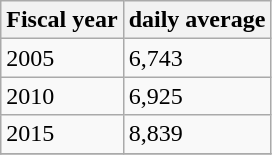<table class="wikitable">
<tr>
<th>Fiscal year</th>
<th>daily average</th>
</tr>
<tr>
<td>2005</td>
<td>6,743</td>
</tr>
<tr>
<td>2010</td>
<td>6,925</td>
</tr>
<tr>
<td>2015</td>
<td>8,839</td>
</tr>
<tr>
</tr>
</table>
